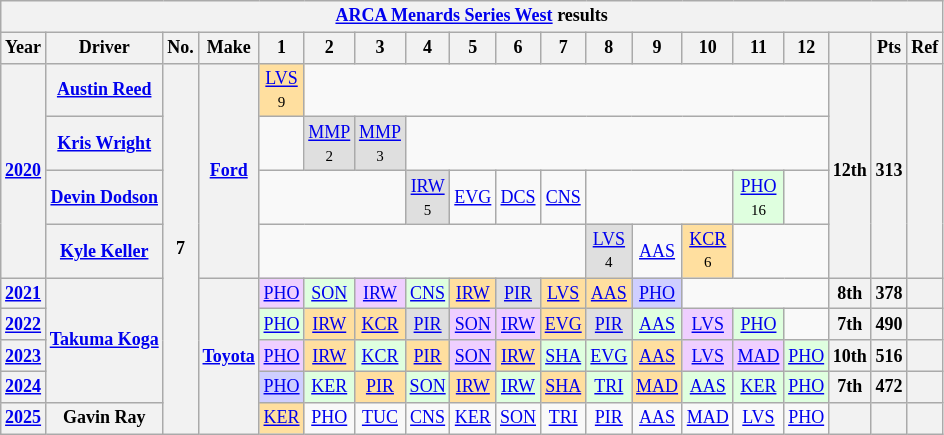<table class="wikitable" style="text-align:center; font-size:75%">
<tr>
<th colspan="19"><a href='#'>ARCA Menards Series West</a> results</th>
</tr>
<tr>
<th>Year</th>
<th>Driver</th>
<th>No.</th>
<th>Make</th>
<th>1</th>
<th>2</th>
<th>3</th>
<th>4</th>
<th>5</th>
<th>6</th>
<th>7</th>
<th>8</th>
<th>9</th>
<th>10</th>
<th>11</th>
<th>12</th>
<th></th>
<th>Pts</th>
<th>Ref</th>
</tr>
<tr>
<th rowspan="4"><a href='#'>2020</a></th>
<th><a href='#'>Austin Reed</a></th>
<th rowspan="9">7</th>
<th rowspan="4"><a href='#'>Ford</a></th>
<td style="background:#FFDF9F;"><a href='#'>LVS</a><br><small>9</small></td>
<td colspan="11"></td>
<th rowspan="4">12th</th>
<th rowspan="4">313</th>
<th rowspan="4"></th>
</tr>
<tr>
<th><a href='#'>Kris Wright</a></th>
<td></td>
<td style="background:#DFDFDF;"><a href='#'>MMP</a><br><small>2</small></td>
<td style="background:#DFDFDF;"><a href='#'>MMP</a><br><small>3</small></td>
<td colspan="9"></td>
</tr>
<tr>
<th><a href='#'>Devin Dodson</a></th>
<td colspan="3"></td>
<td style="background:#DFDFDF;"><a href='#'>IRW</a><br><small>5</small></td>
<td><a href='#'>EVG</a></td>
<td><a href='#'>DCS</a></td>
<td><a href='#'>CNS</a></td>
<td colspan="3"></td>
<td style="background:#DFFFDF;"><a href='#'>PHO</a><br><small>16</small></td>
<td></td>
</tr>
<tr>
<th><a href='#'>Kyle Keller</a></th>
<td colspan="7"></td>
<td style="background:#DFDFDF;"><a href='#'>LVS</a><br><small>4</small></td>
<td><a href='#'>AAS</a></td>
<td style="background:#FFDF9F;"><a href='#'>KCR</a><br><small>6</small></td>
<td colspan="2"></td>
</tr>
<tr>
<th><a href='#'>2021</a></th>
<th rowspan="4"><a href='#'>Takuma Koga</a></th>
<th rowspan="5"><a href='#'>Toyota</a></th>
<td style="background:#EFCFFF;"><a href='#'>PHO</a><br></td>
<td style="background:#DFFFDF;"><a href='#'>SON</a><br></td>
<td style="background:#EFCFFF;"><a href='#'>IRW</a><br></td>
<td style="background:#DFFFDF;"><a href='#'>CNS</a><br></td>
<td style="background:#FFDF9F;"><a href='#'>IRW</a><br></td>
<td style="background:#DFDFDF;"><a href='#'>PIR</a><br></td>
<td style="background:#FFDF9F;"><a href='#'>LVS</a><br></td>
<td style="background:#FFDF9F;"><a href='#'>AAS</a><br></td>
<td style="background:#CFCFFF;"><a href='#'>PHO</a><br></td>
<td colspan="3"></td>
<th>8th</th>
<th>378</th>
<th></th>
</tr>
<tr>
<th><a href='#'>2022</a></th>
<td style="background:#DFFFDF;"><a href='#'>PHO</a><br></td>
<td style="background:#FFDF9F;"><a href='#'>IRW</a><br></td>
<td style="background:#FFDF9F;"><a href='#'>KCR</a><br></td>
<td style="background:#DFDFDF;"><a href='#'>PIR</a><br></td>
<td style="background:#EFCFFF;"><a href='#'>SON</a><br></td>
<td style="background:#EFCFFF;"><a href='#'>IRW</a><br></td>
<td style="background:#FFDF9F;"><a href='#'>EVG</a><br></td>
<td style="background:#DFDFDF;"><a href='#'>PIR</a><br></td>
<td style="background:#DFFFDF;"><a href='#'>AAS</a><br></td>
<td style="background:#EFCFFF;"><a href='#'>LVS</a><br></td>
<td style="background:#DFFFDF;"><a href='#'>PHO</a><br></td>
<td></td>
<th>7th</th>
<th>490</th>
<th></th>
</tr>
<tr>
<th><a href='#'>2023</a></th>
<td style="background:#EFCFFF;"><a href='#'>PHO</a><br></td>
<td style="background:#FFDF9F;"><a href='#'>IRW</a><br></td>
<td style="background:#DFFFDF;"><a href='#'>KCR</a><br></td>
<td style="background:#FFDF9F;"><a href='#'>PIR</a><br></td>
<td style="background:#EFCFFF;"><a href='#'>SON</a><br></td>
<td style="background:#FFDF9F;"><a href='#'>IRW</a><br></td>
<td style="background:#DFFFDF;"><a href='#'>SHA</a><br></td>
<td style="background:#DFFFDF;"><a href='#'>EVG</a><br></td>
<td style="background:#FFDF9F;"><a href='#'>AAS</a><br></td>
<td style="background:#EFCFFF;"><a href='#'>LVS</a><br></td>
<td style="background:#EFCFFF;"><a href='#'>MAD</a><br></td>
<td style="background:#DFFFDF;"><a href='#'>PHO</a><br></td>
<th>10th</th>
<th>516</th>
<th></th>
</tr>
<tr>
<th><a href='#'>2024</a></th>
<td style="background:#CFCFFF;"><a href='#'>PHO</a><br></td>
<td style="background:#DFFFDF;"><a href='#'>KER</a><br></td>
<td style="background:#FFDF9F;"><a href='#'>PIR</a><br></td>
<td style="background:#DFFFDF;"><a href='#'>SON</a><br></td>
<td style="background:#FFDF9F;"><a href='#'>IRW</a><br></td>
<td style="background:#DFFFDF;"><a href='#'>IRW</a><br></td>
<td style="background:#FFDF9F;"><a href='#'>SHA</a><br></td>
<td style="background:#DFFFDF;"><a href='#'>TRI</a><br></td>
<td style="background:#FFDF9F;"><a href='#'>MAD</a><br></td>
<td style="background:#DFFFDF;"><a href='#'>AAS</a><br></td>
<td style="background:#DFFFDF;"><a href='#'>KER</a><br></td>
<td style="background:#DFFFDF;"><a href='#'>PHO</a><br></td>
<th>7th</th>
<th>472</th>
<th></th>
</tr>
<tr>
<th><a href='#'>2025</a></th>
<th>Gavin Ray</th>
<td style="background:#FFDF9F;"><a href='#'>KER</a><br></td>
<td><a href='#'>PHO</a></td>
<td><a href='#'>TUC</a></td>
<td><a href='#'>CNS</a></td>
<td><a href='#'>KER</a></td>
<td><a href='#'>SON</a></td>
<td><a href='#'>TRI</a></td>
<td><a href='#'>PIR</a></td>
<td><a href='#'>AAS</a></td>
<td><a href='#'>MAD</a></td>
<td><a href='#'>LVS</a></td>
<td><a href='#'>PHO</a></td>
<th></th>
<th></th>
<th></th>
</tr>
</table>
